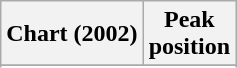<table class="wikitable sortable plainrowheaders" style="text-align:center">
<tr>
<th scope="col">Chart (2002)</th>
<th scope="col">Peak<br>position</th>
</tr>
<tr>
</tr>
<tr>
</tr>
<tr>
</tr>
<tr>
</tr>
<tr>
</tr>
<tr>
</tr>
<tr>
</tr>
</table>
